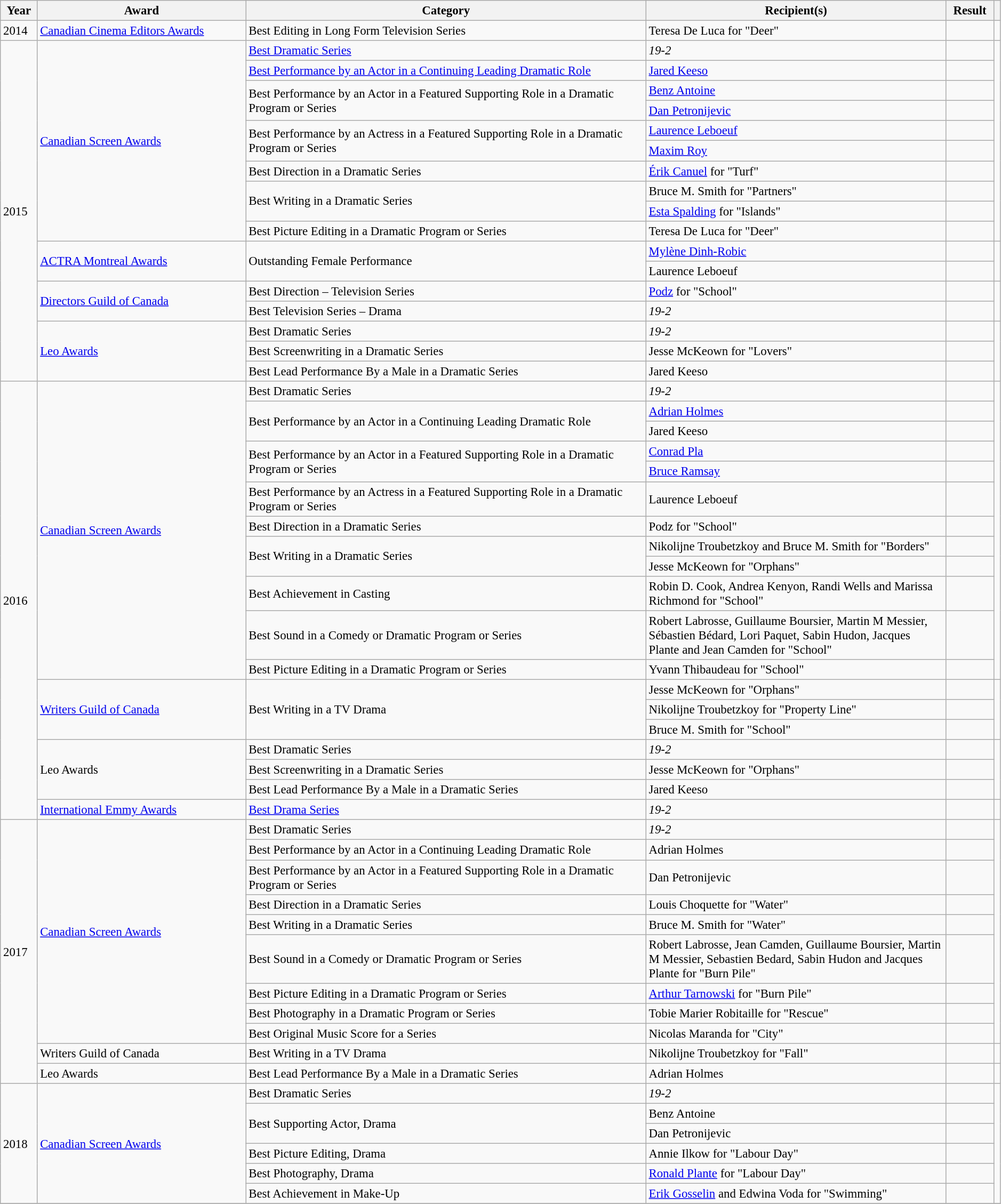<table class="wikitable sortable plainrowheaders" style="font-size:95%; width:99%;">
<tr>
<th>Year</th>
<th>Award</th>
<th style="width:40%;">Category</th>
<th style="width:30%;">Recipient(s)</th>
<th>Result</th>
<th scope="col" class="unsortable"></th>
</tr>
<tr>
<td rowspan="1">2014</td>
<td rowspan="1"><a href='#'>Canadian Cinema Editors Awards</a></td>
<td>Best Editing in Long Form Television Series</td>
<td>Teresa De Luca for "Deer"</td>
<td></td>
<td rowspan="1" style="text-align:center;"></td>
</tr>
<tr>
<td rowspan="17">2015</td>
<td rowspan="10"><a href='#'>Canadian Screen Awards</a></td>
<td><a href='#'>Best Dramatic Series</a></td>
<td><em>19-2</em></td>
<td></td>
<td rowspan="10" style="text-align:center;"></td>
</tr>
<tr>
<td><a href='#'>Best Performance by an Actor in a Continuing Leading Dramatic Role</a></td>
<td><a href='#'>Jared Keeso</a></td>
<td></td>
</tr>
<tr>
<td rowspan="2">Best Performance by an Actor in a Featured Supporting Role in a Dramatic Program or Series</td>
<td><a href='#'>Benz Antoine</a></td>
<td></td>
</tr>
<tr>
<td><a href='#'>Dan Petronijevic</a></td>
<td></td>
</tr>
<tr>
<td rowspan="2">Best Performance by an Actress in a Featured Supporting Role in a Dramatic Program or Series</td>
<td><a href='#'>Laurence Leboeuf</a></td>
<td></td>
</tr>
<tr>
<td><a href='#'>Maxim Roy</a></td>
<td></td>
</tr>
<tr>
<td>Best Direction in a Dramatic Series</td>
<td><a href='#'>Érik Canuel</a> for "Turf"</td>
<td></td>
</tr>
<tr>
<td rowspan="2">Best Writing in a Dramatic Series</td>
<td>Bruce M. Smith for "Partners"</td>
<td></td>
</tr>
<tr>
<td><a href='#'>Esta Spalding</a> for "Islands"</td>
<td></td>
</tr>
<tr>
<td>Best Picture Editing in a Dramatic Program or Series</td>
<td>Teresa De Luca for "Deer"</td>
<td></td>
</tr>
<tr>
<td rowspan="2"><a href='#'>ACTRA Montreal Awards</a></td>
<td rowspan="2">Outstanding Female Performance</td>
<td><a href='#'>Mylène Dinh-Robic</a></td>
<td></td>
<td rowspan="2" style="text-align:center;"></td>
</tr>
<tr>
<td>Laurence Leboeuf</td>
<td></td>
</tr>
<tr>
<td rowspan="2"><a href='#'>Directors Guild of Canada</a></td>
<td>Best Direction – Television Series</td>
<td><a href='#'>Podz</a> for "School"</td>
<td></td>
<td rowspan="2" style="text-align:center;"></td>
</tr>
<tr>
<td>Best Television Series – Drama</td>
<td><em>19-2</em></td>
<td></td>
</tr>
<tr>
<td rowspan="3"><a href='#'>Leo Awards</a></td>
<td>Best Dramatic Series</td>
<td><em>19-2</em></td>
<td></td>
<td rowspan="3" style="text-align:center;"></td>
</tr>
<tr>
<td>Best Screenwriting in a Dramatic Series</td>
<td>Jesse McKeown for "Lovers"</td>
<td></td>
</tr>
<tr>
<td>Best Lead Performance By a Male in a Dramatic Series</td>
<td>Jared Keeso</td>
<td></td>
</tr>
<tr>
<td rowspan="19">2016</td>
<td rowspan="12"><a href='#'>Canadian Screen Awards</a></td>
<td>Best Dramatic Series</td>
<td><em>19-2</em></td>
<td></td>
<td rowspan="12" style="text-align:center;"></td>
</tr>
<tr>
<td rowspan="2">Best Performance by an Actor in a Continuing Leading Dramatic Role</td>
<td><a href='#'>Adrian Holmes</a></td>
<td></td>
</tr>
<tr>
<td>Jared Keeso</td>
<td></td>
</tr>
<tr>
<td rowspan="2">Best Performance by an Actor in a Featured Supporting Role in a Dramatic Program or Series</td>
<td><a href='#'>Conrad Pla</a></td>
<td></td>
</tr>
<tr>
<td><a href='#'>Bruce Ramsay</a></td>
<td></td>
</tr>
<tr>
<td>Best Performance by an Actress in a Featured Supporting Role in a Dramatic Program or Series</td>
<td>Laurence Leboeuf</td>
<td></td>
</tr>
<tr>
<td>Best Direction in a Dramatic Series</td>
<td>Podz for "School"</td>
<td></td>
</tr>
<tr>
<td rowspan="2">Best Writing in a Dramatic Series</td>
<td>Nikolijne Troubetzkoy and Bruce M. Smith for "Borders"</td>
<td></td>
</tr>
<tr>
<td>Jesse McKeown for "Orphans"</td>
<td></td>
</tr>
<tr>
<td>Best Achievement in Casting</td>
<td>Robin D. Cook, Andrea Kenyon, Randi Wells and Marissa Richmond for "School"</td>
<td></td>
</tr>
<tr>
<td>Best Sound in a Comedy or Dramatic Program or Series</td>
<td>Robert Labrosse, Guillaume Boursier, Martin M Messier, Sébastien Bédard, Lori Paquet, Sabin Hudon, Jacques Plante and Jean Camden for "School"</td>
<td></td>
</tr>
<tr>
<td>Best Picture Editing in a Dramatic Program or Series</td>
<td>Yvann Thibaudeau for "School"</td>
<td></td>
</tr>
<tr>
<td rowspan="3"><a href='#'>Writers Guild of Canada</a></td>
<td rowspan="3">Best Writing in a TV Drama</td>
<td>Jesse McKeown for "Orphans"</td>
<td></td>
<td rowspan="3" style="text-align:center;"></td>
</tr>
<tr>
<td>Nikolijne Troubetzkoy for "Property Line"</td>
<td></td>
</tr>
<tr>
<td>Bruce M. Smith for "School"</td>
<td></td>
</tr>
<tr>
<td rowspan="3">Leo Awards</td>
<td>Best Dramatic Series</td>
<td><em>19-2</em></td>
<td></td>
<td rowspan="3" style="text-align:center;"></td>
</tr>
<tr>
<td>Best Screenwriting in a Dramatic Series</td>
<td>Jesse McKeown for "Orphans"</td>
<td></td>
</tr>
<tr>
<td>Best Lead Performance By a Male in a Dramatic Series</td>
<td>Jared Keeso</td>
<td></td>
</tr>
<tr>
<td rowspan="1"><a href='#'>International Emmy Awards</a></td>
<td><a href='#'>Best Drama Series</a></td>
<td><em>19-2</em></td>
<td></td>
<td rowspan="1" style="text-align:center;"></td>
</tr>
<tr>
<td rowspan="11">2017</td>
<td rowspan="9"><a href='#'>Canadian Screen Awards</a></td>
<td>Best Dramatic Series</td>
<td><em>19-2</em></td>
<td></td>
<td rowspan="9" style="text-align:center;"></td>
</tr>
<tr>
<td>Best Performance by an Actor in a Continuing Leading Dramatic Role</td>
<td>Adrian Holmes</td>
<td></td>
</tr>
<tr>
<td>Best Performance by an Actor in a Featured Supporting Role in a Dramatic Program or Series</td>
<td>Dan Petronijevic</td>
<td></td>
</tr>
<tr>
<td>Best Direction in a Dramatic Series</td>
<td>Louis Choquette for "Water"</td>
<td></td>
</tr>
<tr>
<td>Best Writing in a Dramatic Series</td>
<td>Bruce M. Smith for "Water"</td>
<td></td>
</tr>
<tr>
<td>Best Sound in a Comedy or Dramatic Program or Series</td>
<td>Robert Labrosse, Jean Camden, Guillaume Boursier, Martin M Messier, Sebastien Bedard, Sabin Hudon and Jacques Plante for "Burn Pile"</td>
<td></td>
</tr>
<tr>
<td>Best Picture Editing in a Dramatic Program or Series</td>
<td><a href='#'>Arthur Tarnowski</a> for "Burn Pile"</td>
<td></td>
</tr>
<tr>
<td>Best Photography in a Dramatic Program or Series</td>
<td>Tobie Marier Robitaille for "Rescue"</td>
<td></td>
</tr>
<tr>
<td>Best Original Music Score for a Series</td>
<td>Nicolas Maranda for "City"</td>
<td></td>
</tr>
<tr>
<td rowspan="1">Writers Guild of Canada</td>
<td>Best Writing in a TV Drama</td>
<td>Nikolijne Troubetzkoy for "Fall"</td>
<td></td>
<td rowspan="1" style="text-align:center;"></td>
</tr>
<tr>
<td rowspan="1">Leo Awards</td>
<td>Best Lead Performance By a Male in a Dramatic Series</td>
<td>Adrian Holmes</td>
<td></td>
<td rowspan="1" style="text-align:center;"></td>
</tr>
<tr>
<td rowspan="6">2018</td>
<td rowspan="6"><a href='#'>Canadian Screen Awards</a></td>
<td>Best Dramatic Series</td>
<td><em>19-2</em></td>
<td></td>
<td rowspan="6" style="text-align:center;"></td>
</tr>
<tr>
<td rowspan="2">Best Supporting Actor, Drama</td>
<td>Benz Antoine</td>
<td></td>
</tr>
<tr>
<td>Dan Petronijevic</td>
<td></td>
</tr>
<tr>
<td>Best Picture Editing, Drama</td>
<td>Annie Ilkow for "Labour Day"</td>
<td></td>
</tr>
<tr>
<td>Best Photography, Drama</td>
<td><a href='#'>Ronald Plante</a> for "Labour Day"</td>
<td></td>
</tr>
<tr>
<td>Best Achievement in Make-Up</td>
<td><a href='#'>Erik Gosselin</a> and Edwina Voda for "Swimming"</td>
<td></td>
</tr>
<tr>
</tr>
</table>
